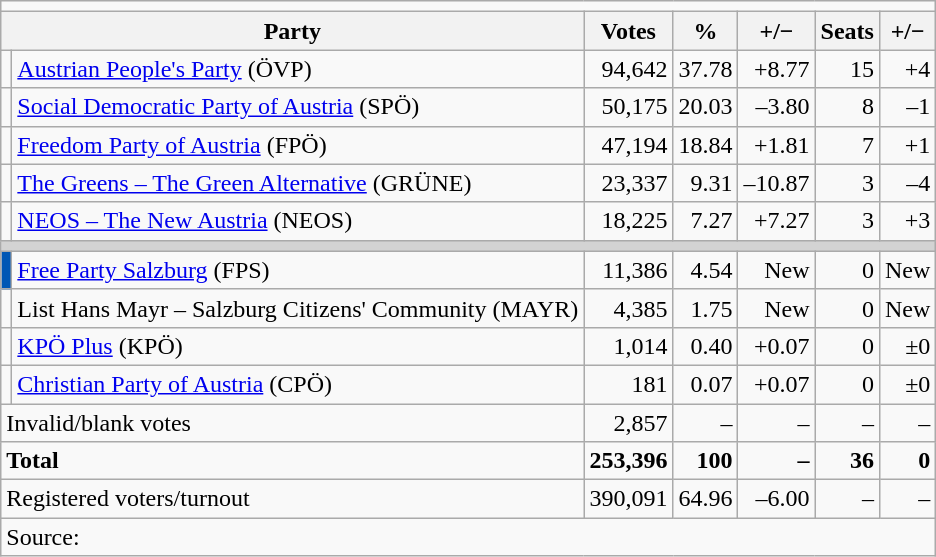<table class=wikitable style=text-align:right>
<tr>
<td align=center colspan=7></td>
</tr>
<tr>
<th colspan=2>Party</th>
<th>Votes</th>
<th>%</th>
<th>+/−</th>
<th>Seats</th>
<th>+/−</th>
</tr>
<tr>
<td bgcolor=></td>
<td align=left><a href='#'>Austrian People's Party</a> (ÖVP)</td>
<td>94,642</td>
<td>37.78</td>
<td>+8.77</td>
<td>15</td>
<td>+4</td>
</tr>
<tr>
<td bgcolor=></td>
<td align=left><a href='#'>Social Democratic Party of Austria</a> (SPÖ)</td>
<td>50,175</td>
<td>20.03</td>
<td>–3.80</td>
<td>8</td>
<td>–1</td>
</tr>
<tr>
<td bgcolor=></td>
<td align=left><a href='#'>Freedom Party of Austria</a> (FPÖ)</td>
<td>47,194</td>
<td>18.84</td>
<td>+1.81</td>
<td>7</td>
<td>+1</td>
</tr>
<tr>
<td bgcolor=></td>
<td align=left><a href='#'>The Greens – The Green Alternative</a> (GRÜNE)</td>
<td>23,337</td>
<td>9.31</td>
<td>–10.87</td>
<td>3</td>
<td>–4</td>
</tr>
<tr>
<td bgcolor=></td>
<td align=left><a href='#'>NEOS – The New Austria</a> (NEOS)</td>
<td>18,225</td>
<td>7.27</td>
<td>+7.27</td>
<td>3</td>
<td>+3</td>
</tr>
<tr>
<td colspan=7 bgcolor=lightgrey></td>
</tr>
<tr>
<td bgcolor=#0057B5></td>
<td align=left><a href='#'>Free Party Salzburg</a> (FPS)</td>
<td>11,386</td>
<td>4.54</td>
<td>New</td>
<td>0</td>
<td>New</td>
</tr>
<tr>
<td></td>
<td align=left>List Hans Mayr – Salzburg Citizens' Community (MAYR)</td>
<td>4,385</td>
<td>1.75</td>
<td>New</td>
<td>0</td>
<td>New</td>
</tr>
<tr>
<td bgcolor=></td>
<td align=left><a href='#'>KPÖ Plus</a> (KPÖ)</td>
<td>1,014</td>
<td>0.40</td>
<td>+0.07</td>
<td>0</td>
<td>±0</td>
</tr>
<tr>
<td bgcolor=></td>
<td align=left><a href='#'>Christian Party of Austria</a> (CPÖ)</td>
<td>181</td>
<td>0.07</td>
<td>+0.07</td>
<td>0</td>
<td>±0</td>
</tr>
<tr>
<td colspan=2 align=left>Invalid/blank votes</td>
<td>2,857</td>
<td>–</td>
<td>–</td>
<td>–</td>
<td>–</td>
</tr>
<tr>
<td colspan=2 align=left><strong>Total</strong></td>
<td><strong>253,396</strong></td>
<td><strong>100</strong></td>
<td><strong>–</strong></td>
<td><strong>36</strong></td>
<td><strong>0</strong></td>
</tr>
<tr>
<td align=left colspan=2>Registered voters/turnout</td>
<td>390,091</td>
<td>64.96</td>
<td>–6.00</td>
<td>–</td>
<td>–</td>
</tr>
<tr>
<td align=left colspan=7>Source: </td>
</tr>
</table>
